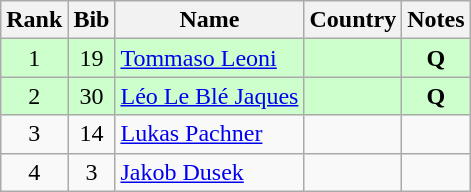<table class="wikitable" style="text-align:center;">
<tr>
<th>Rank</th>
<th>Bib</th>
<th>Name</th>
<th>Country</th>
<th>Notes</th>
</tr>
<tr bgcolor=ccffcc>
<td>1</td>
<td>19</td>
<td align=left><a href='#'>Tommaso Leoni</a></td>
<td align=left></td>
<td><strong>Q</strong></td>
</tr>
<tr bgcolor=ccffcc>
<td>2</td>
<td>30</td>
<td align=left><a href='#'>Léo Le Blé Jaques</a></td>
<td align=left></td>
<td><strong>Q</strong></td>
</tr>
<tr>
<td>3</td>
<td>14</td>
<td align=left><a href='#'>Lukas Pachner</a></td>
<td align=left></td>
<td></td>
</tr>
<tr>
<td>4</td>
<td>3</td>
<td align=left><a href='#'>Jakob Dusek</a></td>
<td align=left></td>
<td></td>
</tr>
</table>
